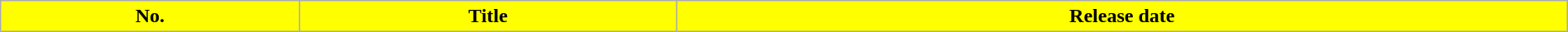<table class="wikitable plainrowheaders" style="width:100%;">
<tr>
<th style="background: #FF0">No.</th>
<th style="background: #FF0">Title</th>
<th style="background: #FF0">Release date<br>









</th>
</tr>
</table>
